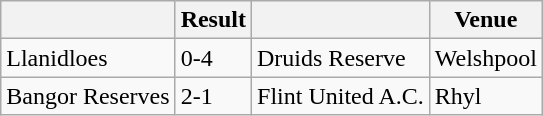<table class="wikitable">
<tr>
<th></th>
<th>Result</th>
<th></th>
<th>Venue</th>
</tr>
<tr>
<td>Llanidloes</td>
<td>0-4</td>
<td>Druids Reserve</td>
<td>Welshpool</td>
</tr>
<tr>
<td>Bangor Reserves</td>
<td>2-1</td>
<td>Flint United A.C.</td>
<td>Rhyl</td>
</tr>
</table>
